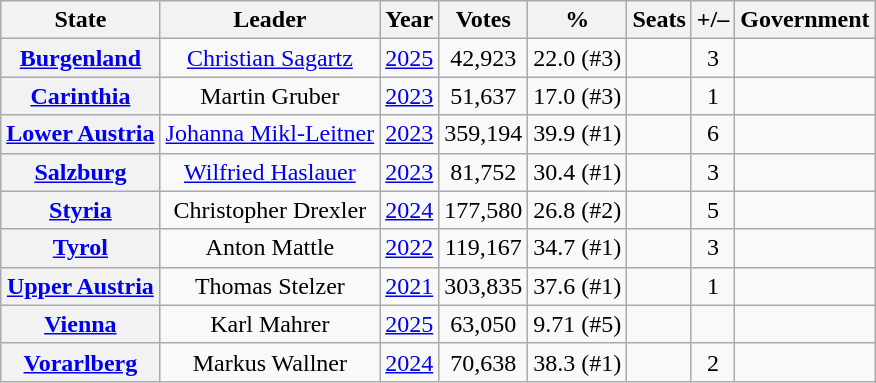<table class="wikitable sortable" style="text-align:center">
<tr>
<th>State</th>
<th>Leader</th>
<th>Year</th>
<th>Votes</th>
<th>%</th>
<th>Seats</th>
<th>+/–</th>
<th>Government</th>
</tr>
<tr>
<th><a href='#'>Burgenland</a></th>
<td><a href='#'>Christian Sagartz</a></td>
<td><a href='#'>2025</a></td>
<td>42,923</td>
<td>22.0 (#3)</td>
<td></td>
<td data-sort-value="0"> 3</td>
<td></td>
</tr>
<tr>
<th><a href='#'>Carinthia</a></th>
<td>Martin Gruber</td>
<td><a href='#'>2023</a></td>
<td>51,637</td>
<td>17.0 (#3)</td>
<td></td>
<td data-sort-value="1"> 1</td>
<td></td>
</tr>
<tr>
<th><a href='#'>Lower Austria</a></th>
<td><a href='#'>Johanna Mikl-Leitner</a></td>
<td><a href='#'>2023</a></td>
<td>359,194</td>
<td>39.9 (#1)</td>
<td></td>
<td data-sort-value="-1"> 6</td>
<td></td>
</tr>
<tr>
<th><a href='#'>Salzburg</a></th>
<td><a href='#'>Wilfried Haslauer</a></td>
<td><a href='#'>2023</a></td>
<td>81,752</td>
<td>30.4 (#1)</td>
<td></td>
<td data-sort-value="4"> 3</td>
<td></td>
</tr>
<tr>
<th><a href='#'>Styria</a></th>
<td>Christopher Drexler</td>
<td><a href='#'>2024</a></td>
<td>177,580</td>
<td>26.8 (#2)</td>
<td></td>
<td data-sort-value="4"> 5</td>
<td></td>
</tr>
<tr>
<th><a href='#'>Tyrol</a></th>
<td>Anton Mattle</td>
<td><a href='#'>2022</a></td>
<td>119,167</td>
<td>34.7 (#1)</td>
<td></td>
<td data-sort-value="-3"> 3</td>
<td></td>
</tr>
<tr>
<th><a href='#'>Upper Austria</a></th>
<td>Thomas Stelzer</td>
<td><a href='#'>2021</a></td>
<td>303,835</td>
<td>37.6 (#1)</td>
<td></td>
<td data-sort-value="1"> 1</td>
<td></td>
</tr>
<tr>
<th><a href='#'>Vienna</a></th>
<td>Karl Mahrer</td>
<td><a href='#'>2025</a></td>
<td>63,050</td>
<td>9.71 (#5)</td>
<td></td>
<td data-sort-value="15"></td>
<td></td>
</tr>
<tr>
<th><a href='#'>Vorarlberg</a></th>
<td>Markus Wallner</td>
<td><a href='#'>2024</a></td>
<td>70,638</td>
<td>38.3 (#1)</td>
<td></td>
<td data-sort-value="1"> 2</td>
<td></td>
</tr>
</table>
